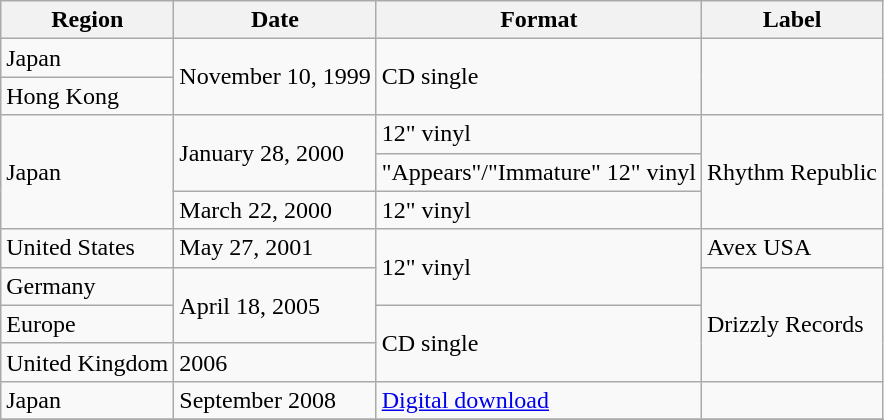<table class="wikitable plainrowheaders">
<tr>
<th scope="col">Region</th>
<th scope="col">Date</th>
<th scope="col">Format</th>
<th scope="col">Label</th>
</tr>
<tr>
<td>Japan</td>
<td rowspan="2">November 10, 1999</td>
<td rowspan="2">CD single</td>
<td rowspan="2"></td>
</tr>
<tr>
<td>Hong Kong</td>
</tr>
<tr>
<td rowspan="3">Japan</td>
<td rowspan="2">January 28, 2000</td>
<td>12" vinyl</td>
<td rowspan="3">Rhythm Republic</td>
</tr>
<tr>
<td>"Appears"/"Immature" 12" vinyl</td>
</tr>
<tr>
<td>March 22, 2000</td>
<td>12" vinyl</td>
</tr>
<tr>
<td>United States</td>
<td>May 27, 2001</td>
<td rowspan="2">12" vinyl</td>
<td>Avex USA</td>
</tr>
<tr>
<td>Germany</td>
<td rowspan="2">April 18, 2005</td>
<td rowspan="3">Drizzly Records</td>
</tr>
<tr>
<td>Europe</td>
<td rowspan="2">CD single</td>
</tr>
<tr>
<td>United Kingdom</td>
<td>2006</td>
</tr>
<tr>
<td>Japan</td>
<td>September 2008</td>
<td><a href='#'>Digital download</a></td>
<td></td>
</tr>
<tr>
</tr>
</table>
